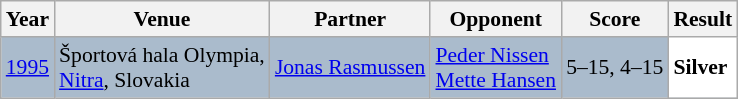<table class="sortable wikitable" style="font-size: 90%;">
<tr>
<th>Year</th>
<th>Venue</th>
<th>Partner</th>
<th>Opponent</th>
<th>Score</th>
<th>Result</th>
</tr>
<tr style="background:#AABBCC">
<td align="center"><a href='#'>1995</a></td>
<td align="left">Športová hala Olympia,<br><a href='#'>Nitra</a>, Slovakia</td>
<td align="left"> <a href='#'>Jonas Rasmussen</a></td>
<td align="left"> <a href='#'>Peder Nissen</a><br> <a href='#'>Mette Hansen</a></td>
<td align="left">5–15, 4–15</td>
<td style="text-align:left; background:white"> <strong>Silver</strong></td>
</tr>
</table>
